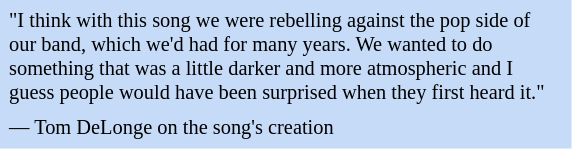<table class="toccolours" style="float: right; margin-left: 1em; margin-right: 2em; font-size: 85%; background:#c6dbf7; color:black; width:28em; max-width: 40%;" cellspacing="5">
<tr>
<td style="text-align: left;">"I think with this song we were rebelling against the pop side of our band, which we'd had for many years. We wanted to do something that was a little darker and more atmospheric and I guess people would have been surprised when they first heard it."</td>
</tr>
<tr>
<td style="text-align: left;">— Tom DeLonge on the song's creation</td>
</tr>
</table>
